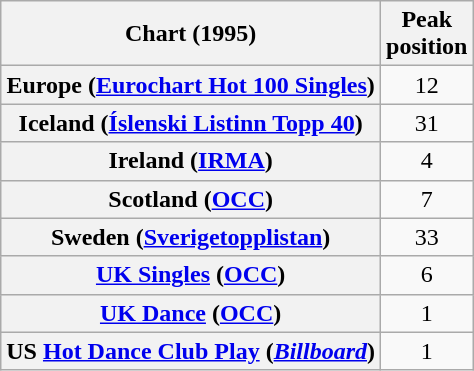<table class="wikitable sortable plainrowheaders" style="text-align:center">
<tr>
<th scope="col">Chart (1995)</th>
<th scope="col">Peak<br>position</th>
</tr>
<tr>
<th scope="row">Europe (<a href='#'>Eurochart Hot 100 Singles</a>)</th>
<td>12</td>
</tr>
<tr>
<th scope="row">Iceland (<a href='#'>Íslenski Listinn Topp 40</a>)</th>
<td>31</td>
</tr>
<tr>
<th scope="row">Ireland (<a href='#'>IRMA</a>)</th>
<td>4</td>
</tr>
<tr>
<th scope="row">Scotland (<a href='#'>OCC</a>)</th>
<td>7</td>
</tr>
<tr>
<th scope="row">Sweden (<a href='#'>Sverigetopplistan</a>)</th>
<td>33</td>
</tr>
<tr>
<th scope="row"><a href='#'>UK Singles</a> (<a href='#'>OCC</a>)</th>
<td>6</td>
</tr>
<tr>
<th scope="row"><a href='#'>UK Dance</a> (<a href='#'>OCC</a>)</th>
<td>1</td>
</tr>
<tr>
<th scope="row">US <a href='#'>Hot Dance Club Play</a> (<em><a href='#'>Billboard</a></em>)</th>
<td>1</td>
</tr>
</table>
